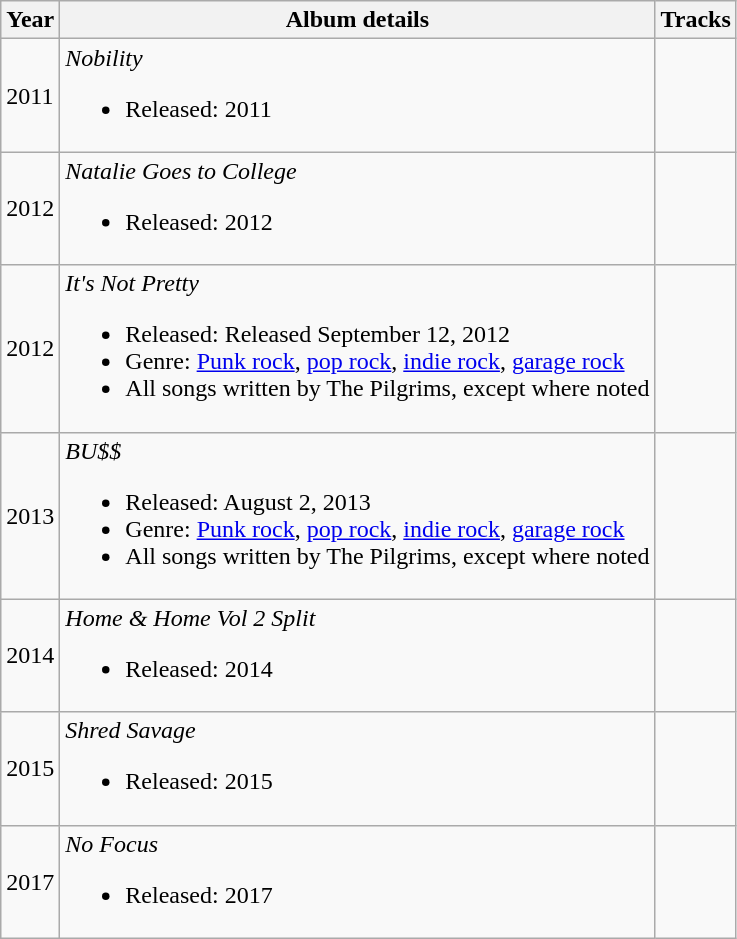<table class="wikitable plainrowheaders" style="text-align:left;">
<tr>
<th>Year</th>
<th>Album details</th>
<th>Tracks</th>
</tr>
<tr>
<td style="text-align:left;">2011</td>
<td><em>Nobility</em><br><ul><li>Released: 2011</li></ul></td>
<td><br></td>
</tr>
<tr>
<td style="text-align:left;">2012</td>
<td><em>Natalie Goes to College</em><br><ul><li>Released: 2012</li></ul></td>
<td><br></td>
</tr>
<tr>
<td>2012</td>
<td><em>It's Not Pretty</em><br><ul><li>Released: Released September 12, 2012</li><li>Genre: <a href='#'>Punk rock</a>, <a href='#'>pop rock</a>, <a href='#'>indie rock</a>, <a href='#'>garage rock</a></li><li>All songs written by The Pilgrims, except where noted</li></ul></td>
<td><br></td>
</tr>
<tr>
<td style="text-align:left;">2013</td>
<td><em>BU$$</em><br><ul><li>Released: August 2, 2013</li><li>Genre: <a href='#'>Punk rock</a>, <a href='#'>pop rock</a>, <a href='#'>indie rock</a>, <a href='#'>garage rock</a></li><li>All songs written by The Pilgrims, except where noted</li></ul></td>
<td><br></td>
</tr>
<tr>
<td style="text-align:left;">2014</td>
<td><em>Home & Home Vol 2 Split</em><br><ul><li>Released: 2014</li></ul></td>
<td><br></td>
</tr>
<tr>
<td style="text-align:left;">2015</td>
<td><em>Shred Savage</em><br><ul><li>Released: 2015</li></ul></td>
<td><br></td>
</tr>
<tr>
<td style="text-align:left;">2017</td>
<td><em>No Focus</em><br><ul><li>Released: 2017</li></ul></td>
<td><br></td>
</tr>
</table>
